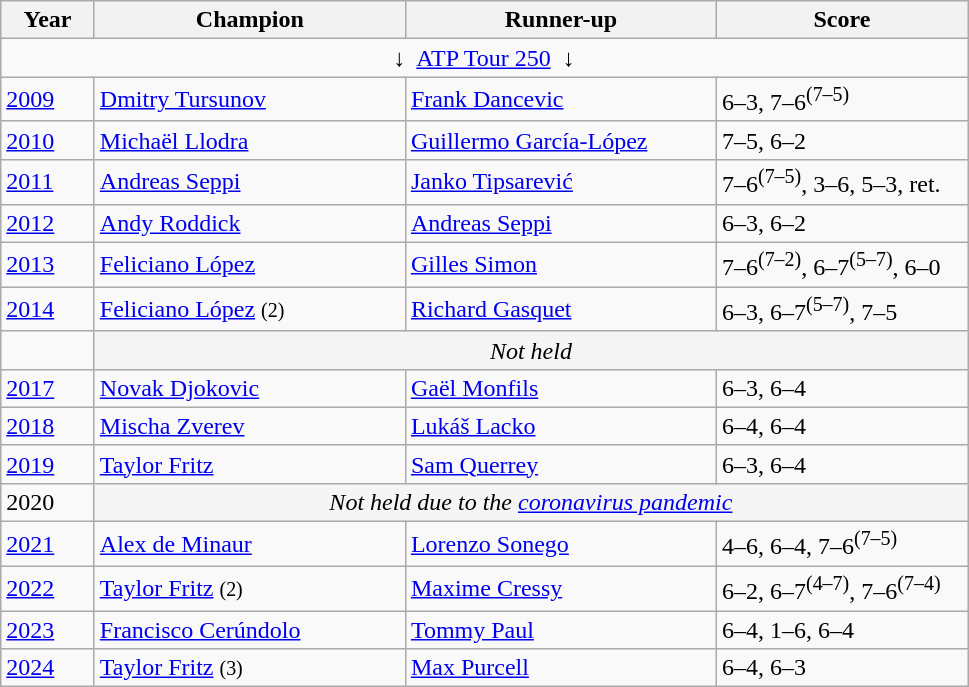<table class="wikitable">
<tr>
<th style="width:55px">Year</th>
<th style="width:200px">Champion</th>
<th style="width:200px">Runner-up</th>
<th style="width:160px">Score</th>
</tr>
<tr>
<td colspan=4 align=center>↓  <a href='#'>ATP Tour 250</a>  ↓</td>
</tr>
<tr>
<td><a href='#'>2009</a></td>
<td> <a href='#'>Dmitry Tursunov</a></td>
<td> <a href='#'>Frank Dancevic</a></td>
<td>6–3, 7–6<sup>(7–5)</sup></td>
</tr>
<tr>
<td><a href='#'>2010</a></td>
<td> <a href='#'>Michaël Llodra</a></td>
<td> <a href='#'>Guillermo García-López</a></td>
<td>7–5, 6–2</td>
</tr>
<tr>
<td><a href='#'>2011</a></td>
<td> <a href='#'>Andreas Seppi</a></td>
<td> <a href='#'>Janko Tipsarević</a></td>
<td>7–6<sup>(7–5)</sup>, 3–6, 5–3, ret.</td>
</tr>
<tr>
<td><a href='#'>2012</a></td>
<td> <a href='#'>Andy Roddick</a></td>
<td> <a href='#'>Andreas Seppi</a></td>
<td>6–3, 6–2</td>
</tr>
<tr>
<td><a href='#'>2013</a></td>
<td> <a href='#'>Feliciano López</a></td>
<td> <a href='#'>Gilles Simon</a></td>
<td>7–6<sup>(7–2)</sup>, 6–7<sup>(5–7)</sup>, 6–0</td>
</tr>
<tr>
<td><a href='#'>2014</a></td>
<td> <a href='#'>Feliciano López</a> <small>(2)</small></td>
<td> <a href='#'>Richard Gasquet</a></td>
<td>6–3, 6–7<sup>(5–7)</sup>, 7–5</td>
</tr>
<tr>
<td></td>
<td colspan="3"  style="background:#f5f5f5; text-align:center;"><em>Not held</em></td>
</tr>
<tr>
<td><a href='#'>2017</a></td>
<td> <a href='#'>Novak Djokovic</a></td>
<td> <a href='#'>Gaël Monfils</a></td>
<td>6–3, 6–4</td>
</tr>
<tr>
<td><a href='#'>2018</a></td>
<td> <a href='#'>Mischa Zverev</a></td>
<td> <a href='#'>Lukáš Lacko</a></td>
<td>6–4, 6–4</td>
</tr>
<tr>
<td><a href='#'>2019</a></td>
<td> <a href='#'>Taylor Fritz</a></td>
<td> <a href='#'>Sam Querrey</a></td>
<td>6–3, 6–4</td>
</tr>
<tr>
<td>2020</td>
<td colspan="3" style="background:#f5f5f5; text-align:center;"><em>Not held due to the <a href='#'>coronavirus pandemic</a></em></td>
</tr>
<tr>
<td><a href='#'>2021</a></td>
<td> <a href='#'>Alex de Minaur</a></td>
<td> <a href='#'>Lorenzo Sonego</a></td>
<td>4–6, 6–4, 7–6<sup>(7–5)</sup></td>
</tr>
<tr>
<td><a href='#'>2022</a></td>
<td> <a href='#'>Taylor Fritz</a> <small>(2)</small></td>
<td> <a href='#'>Maxime Cressy</a></td>
<td>6–2, 6–7<sup>(4–7)</sup>, 7–6<sup>(7–4)</sup></td>
</tr>
<tr>
<td><a href='#'>2023</a></td>
<td> <a href='#'>Francisco Cerúndolo</a></td>
<td> <a href='#'>Tommy Paul</a></td>
<td>6–4, 1–6, 6–4</td>
</tr>
<tr>
<td><a href='#'>2024</a></td>
<td> <a href='#'>Taylor Fritz</a> <small>(3)</small></td>
<td> <a href='#'>Max Purcell</a></td>
<td>6–4, 6–3</td>
</tr>
</table>
